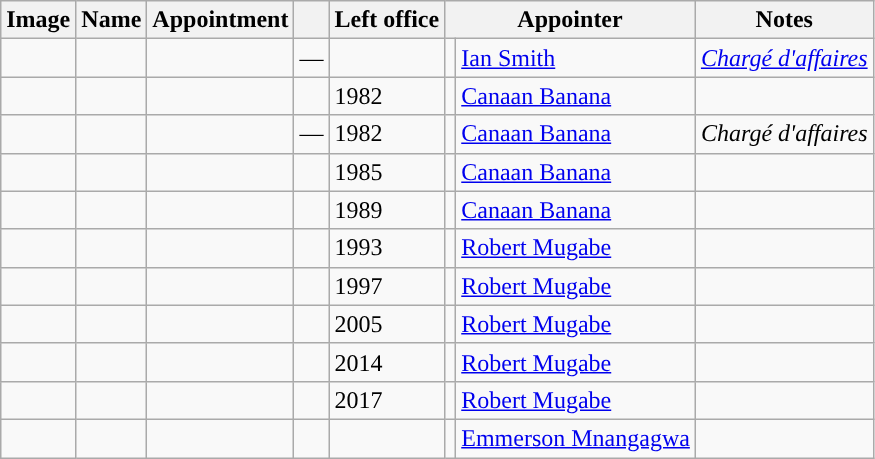<table class="wikitable sortable"  text-align:center;">
<tr>
<th class="unsortable">Image</th>
<th>Name</th>
<th>Appointment</th>
<th></th>
<th>Left office</th>
<th colspan="2">Appointer</th>
<th class="unsortable">Notes</th>
</tr>
<tr>
<td></td>
<td></td>
<td></td>
<td>—</td>
<td></td>
<td></td>
<td><a href='#'>Ian Smith</a></td>
<td><em><a href='#'>Chargé d'affaires</a></em></td>
</tr>
<tr>
<td></td>
<td></td>
<td></td>
<td></td>
<td>1982</td>
<td></td>
<td><a href='#'>Canaan Banana</a></td>
<td></td>
</tr>
<tr>
<td></td>
<td><em></em></td>
<td></td>
<td>—</td>
<td>1982</td>
<td></td>
<td><a href='#'>Canaan Banana</a></td>
<td><em>Chargé d'affaires</em></td>
</tr>
<tr>
<td></td>
<td></td>
<td></td>
<td></td>
<td>1985</td>
<td></td>
<td><a href='#'>Canaan Banana</a></td>
<td></td>
</tr>
<tr>
<td></td>
<td></td>
<td></td>
<td></td>
<td>1989</td>
<td></td>
<td><a href='#'>Canaan Banana</a></td>
<td></td>
</tr>
<tr>
<td></td>
<td></td>
<td></td>
<td></td>
<td>1993</td>
<td></td>
<td><a href='#'>Robert Mugabe</a></td>
<td></td>
</tr>
<tr>
<td></td>
<td></td>
<td></td>
<td></td>
<td>1997</td>
<td></td>
<td><a href='#'>Robert Mugabe</a></td>
<td></td>
</tr>
<tr>
<td></td>
<td></td>
<td></td>
<td></td>
<td>2005</td>
<td></td>
<td><a href='#'>Robert Mugabe</a></td>
<td></td>
</tr>
<tr>
<td></td>
<td></td>
<td></td>
<td></td>
<td>2014</td>
<td></td>
<td><a href='#'>Robert Mugabe</a></td>
<td></td>
</tr>
<tr>
<td></td>
<td></td>
<td></td>
<td></td>
<td>2017</td>
<td></td>
<td><a href='#'>Robert Mugabe</a></td>
<td></td>
</tr>
<tr>
<td></td>
<td></td>
<td></td>
<td></td>
<td></td>
<td></td>
<td><a href='#'>Emmerson Mnangagwa</a></td>
<td></td>
</tr>
</table>
